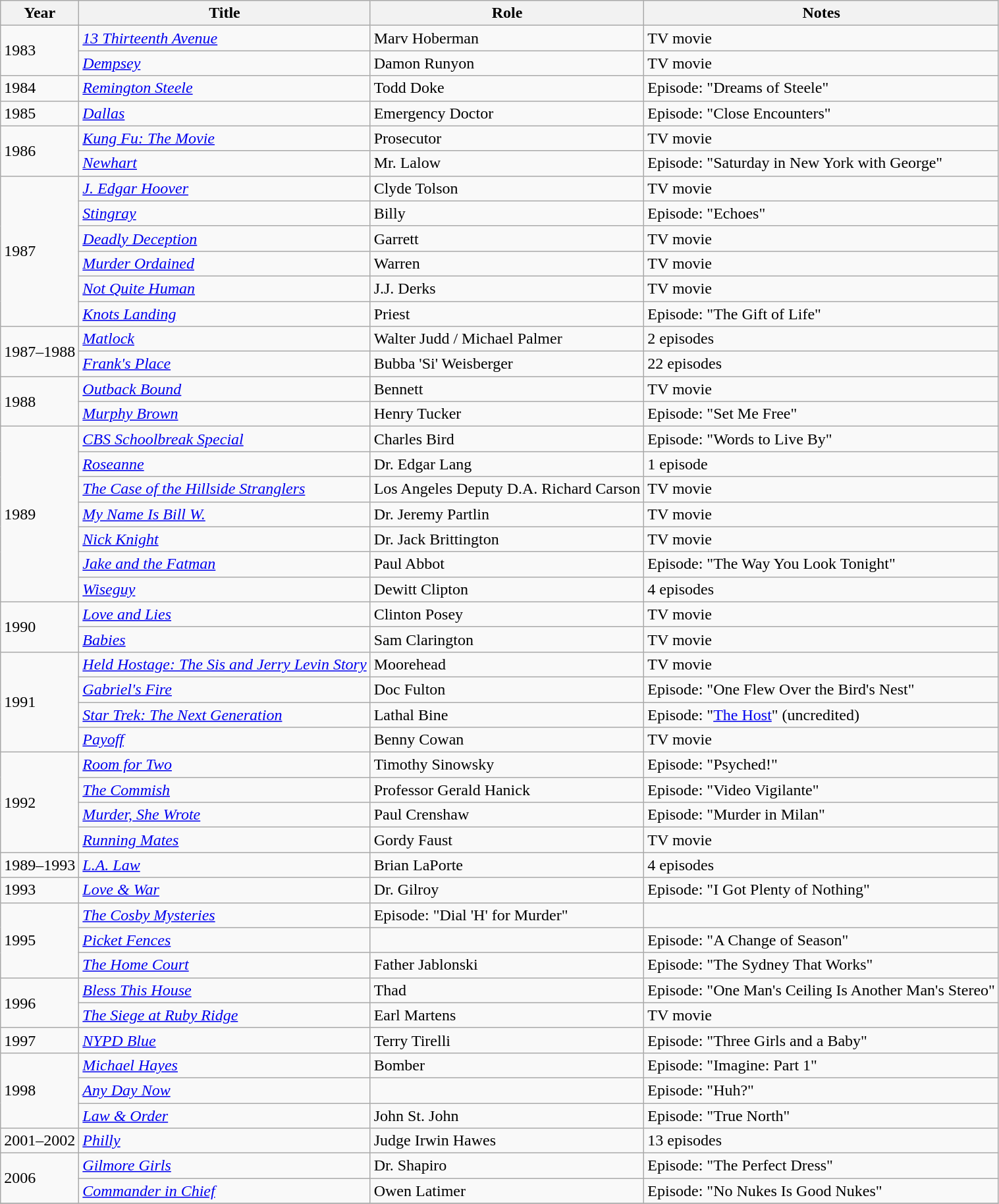<table class="wikitable">
<tr>
<th>Year</th>
<th>Title</th>
<th>Role</th>
<th>Notes</th>
</tr>
<tr>
<td rowspan=2>1983</td>
<td><em><a href='#'>13 Thirteenth Avenue</a></em></td>
<td>Marv Hoberman</td>
<td>TV movie</td>
</tr>
<tr>
<td><em><a href='#'>Dempsey</a></em></td>
<td>Damon Runyon</td>
<td>TV movie</td>
</tr>
<tr>
<td>1984</td>
<td><em><a href='#'>Remington Steele</a></em></td>
<td>Todd Doke</td>
<td>Episode: "Dreams of Steele"</td>
</tr>
<tr>
<td>1985</td>
<td><em><a href='#'>Dallas</a></em></td>
<td>Emergency Doctor</td>
<td>Episode: "Close Encounters"</td>
</tr>
<tr>
<td rowspan=2>1986</td>
<td><em><a href='#'>Kung Fu: The Movie</a></em></td>
<td>Prosecutor</td>
<td>TV movie</td>
</tr>
<tr>
<td><em><a href='#'>Newhart</a></em></td>
<td>Mr. Lalow</td>
<td>Episode: "Saturday in New York with George"</td>
</tr>
<tr>
<td rowspan=6>1987</td>
<td><em><a href='#'>J. Edgar Hoover</a></em></td>
<td>Clyde Tolson</td>
<td>TV movie</td>
</tr>
<tr>
<td><em><a href='#'>Stingray</a></em></td>
<td>Billy</td>
<td>Episode: "Echoes"</td>
</tr>
<tr>
<td><em><a href='#'>Deadly Deception</a></em></td>
<td>Garrett</td>
<td>TV movie</td>
</tr>
<tr>
<td><em><a href='#'>Murder Ordained</a></em></td>
<td>Warren</td>
<td>TV movie</td>
</tr>
<tr>
<td><em><a href='#'>Not Quite Human</a></em></td>
<td>J.J. Derks</td>
<td>TV movie</td>
</tr>
<tr>
<td><em><a href='#'>Knots Landing</a></em></td>
<td>Priest</td>
<td>Episode: "The Gift of Life"</td>
</tr>
<tr>
<td rowspan=2>1987–1988</td>
<td><em><a href='#'>Matlock</a></em></td>
<td>Walter Judd / Michael Palmer</td>
<td>2 episodes</td>
</tr>
<tr>
<td><em><a href='#'>Frank's Place</a></em></td>
<td>Bubba 'Si' Weisberger</td>
<td>22 episodes</td>
</tr>
<tr>
<td rowspan=2>1988</td>
<td><em><a href='#'>Outback Bound</a></em></td>
<td>Bennett</td>
<td>TV movie</td>
</tr>
<tr>
<td><em><a href='#'>Murphy Brown</a></em></td>
<td>Henry Tucker</td>
<td>Episode: "Set Me Free"</td>
</tr>
<tr>
<td rowspan=7>1989</td>
<td><em><a href='#'>CBS Schoolbreak Special</a></em></td>
<td>Charles Bird</td>
<td>Episode: "Words to Live By"</td>
</tr>
<tr>
<td><em><a href='#'>Roseanne</a></em></td>
<td>Dr. Edgar Lang</td>
<td>1 episode</td>
</tr>
<tr>
<td><em><a href='#'>The Case of the Hillside Stranglers</a></em></td>
<td>Los Angeles Deputy D.A. Richard Carson</td>
<td>TV movie</td>
</tr>
<tr>
<td><em><a href='#'>My Name Is Bill W.</a></em></td>
<td>Dr. Jeremy Partlin</td>
<td>TV movie</td>
</tr>
<tr>
<td><em><a href='#'>Nick Knight</a></em></td>
<td>Dr. Jack Brittington</td>
<td>TV movie</td>
</tr>
<tr>
<td><em><a href='#'>Jake and the Fatman</a></em></td>
<td>Paul Abbot</td>
<td>Episode: "The Way You Look Tonight"</td>
</tr>
<tr>
<td><em><a href='#'>Wiseguy</a></em></td>
<td>Dewitt Clipton</td>
<td>4 episodes</td>
</tr>
<tr>
<td rowspan=2>1990</td>
<td><em><a href='#'>Love and Lies</a></em></td>
<td>Clinton Posey</td>
<td>TV movie</td>
</tr>
<tr>
<td><em><a href='#'>Babies</a></em></td>
<td>Sam Clarington</td>
<td>TV movie</td>
</tr>
<tr>
<td rowspan=4>1991</td>
<td><em><a href='#'>Held Hostage: The Sis and Jerry Levin Story</a></em></td>
<td>Moorehead</td>
<td>TV movie</td>
</tr>
<tr>
<td><em><a href='#'>Gabriel's Fire</a></em></td>
<td>Doc Fulton</td>
<td>Episode: "One Flew Over the Bird's Nest"</td>
</tr>
<tr>
<td><em><a href='#'>Star Trek: The Next Generation</a></em></td>
<td>Lathal Bine</td>
<td>Episode: "<a href='#'>The Host</a>" (uncredited)</td>
</tr>
<tr>
<td><em><a href='#'>Payoff</a></em></td>
<td>Benny Cowan</td>
<td>TV movie</td>
</tr>
<tr>
<td rowspan=4>1992</td>
<td><em><a href='#'>Room for Two</a></em></td>
<td>Timothy Sinowsky</td>
<td>Episode: "Psyched!"</td>
</tr>
<tr>
<td><em><a href='#'>The Commish</a></em></td>
<td>Professor Gerald Hanick</td>
<td>Episode: "Video Vigilante"</td>
</tr>
<tr>
<td><em><a href='#'>Murder, She Wrote</a></em></td>
<td>Paul Crenshaw</td>
<td>Episode: "Murder in Milan"</td>
</tr>
<tr>
<td><em><a href='#'>Running Mates</a></em></td>
<td>Gordy Faust</td>
<td>TV movie</td>
</tr>
<tr>
<td>1989–1993</td>
<td><em><a href='#'>L.A. Law</a></em></td>
<td>Brian LaPorte</td>
<td>4 episodes</td>
</tr>
<tr>
<td>1993</td>
<td><em><a href='#'>Love & War</a></em></td>
<td>Dr. Gilroy</td>
<td>Episode: "I Got Plenty of Nothing"</td>
</tr>
<tr>
<td rowspan=3>1995</td>
<td><em><a href='#'>The Cosby Mysteries</a></em></td>
<td Peter Dean Myers>Episode: "Dial 'H' for Murder"</td>
</tr>
<tr>
<td><em><a href='#'>Picket Fences</a></em></td>
<td></td>
<td>Episode: "A Change of Season"</td>
</tr>
<tr>
<td><em><a href='#'>The Home Court</a></em></td>
<td>Father Jablonski</td>
<td>Episode: "The Sydney That Works"</td>
</tr>
<tr>
<td rowspan=2>1996</td>
<td><em><a href='#'>Bless This House</a></em></td>
<td>Thad</td>
<td>Episode: "One Man's Ceiling Is Another Man's Stereo"</td>
</tr>
<tr>
<td><em><a href='#'>The Siege at Ruby Ridge</a></em></td>
<td>Earl Martens</td>
<td>TV movie</td>
</tr>
<tr>
<td>1997</td>
<td><em><a href='#'>NYPD Blue</a></em></td>
<td>Terry Tirelli</td>
<td>Episode: "Three Girls and a Baby"</td>
</tr>
<tr>
<td rowspan=3>1998</td>
<td><em><a href='#'>Michael Hayes</a></em></td>
<td>Bomber</td>
<td>Episode: "Imagine: Part 1"</td>
</tr>
<tr>
<td><em><a href='#'>Any Day Now</a></em></td>
<td></td>
<td>Episode: "Huh?"</td>
</tr>
<tr>
<td><em><a href='#'>Law & Order</a></em></td>
<td>John St. John</td>
<td>Episode: "True North"</td>
</tr>
<tr>
<td>2001–2002</td>
<td><em><a href='#'>Philly</a></em></td>
<td>Judge Irwin Hawes</td>
<td>13 episodes</td>
</tr>
<tr>
<td rowspan=2>2006</td>
<td><em><a href='#'>Gilmore Girls</a></em></td>
<td>Dr. Shapiro</td>
<td>Episode: "The Perfect Dress"</td>
</tr>
<tr>
<td><em><a href='#'>Commander in Chief</a></em></td>
<td>Owen Latimer</td>
<td>Episode: "No Nukes Is Good Nukes"</td>
</tr>
<tr>
</tr>
</table>
